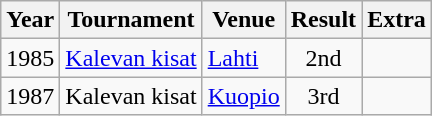<table class=wikitable>
<tr>
<th>Year</th>
<th>Tournament</th>
<th>Venue</th>
<th>Result</th>
<th>Extra</th>
</tr>
<tr>
<td>1985</td>
<td><a href='#'>Kalevan kisat</a></td>
<td><a href='#'>Lahti</a></td>
<td align="center">2nd</td>
<td></td>
</tr>
<tr>
<td>1987</td>
<td>Kalevan kisat</td>
<td><a href='#'>Kuopio</a></td>
<td align="center">3rd</td>
<td></td>
</tr>
</table>
